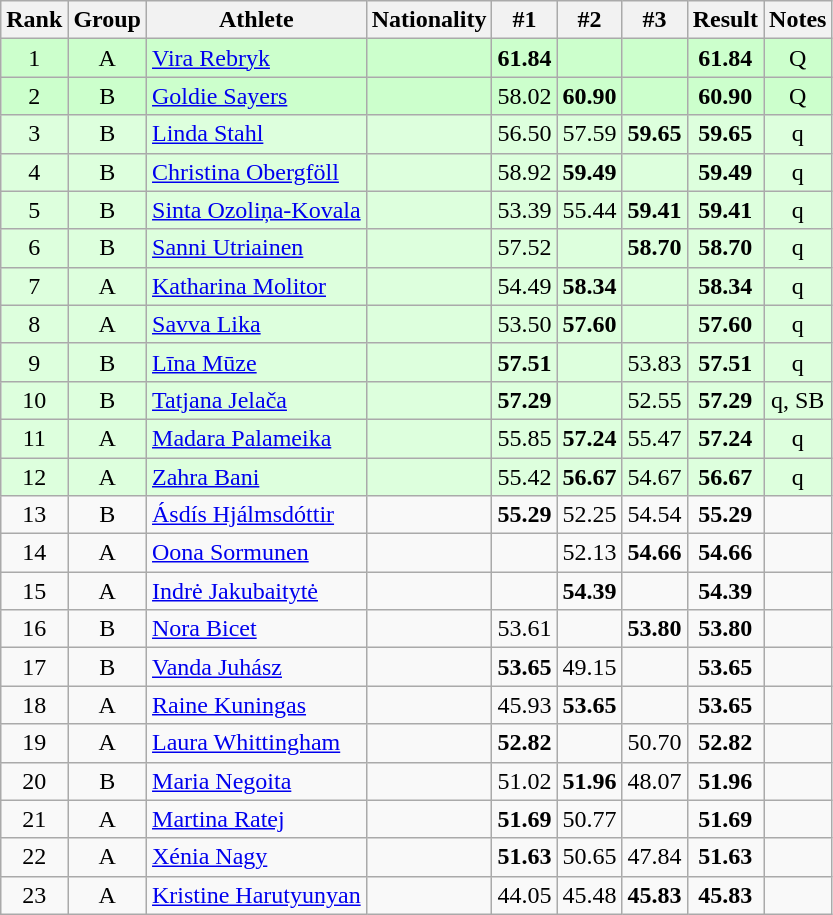<table class="wikitable sortable" style="text-align:center">
<tr>
<th>Rank</th>
<th>Group</th>
<th>Athlete</th>
<th>Nationality</th>
<th>#1</th>
<th>#2</th>
<th>#3</th>
<th>Result</th>
<th>Notes</th>
</tr>
<tr bgcolor=ccffcc>
<td>1</td>
<td>A</td>
<td align="left"><a href='#'>Vira Rebryk</a></td>
<td align=left></td>
<td><strong>61.84</strong></td>
<td></td>
<td></td>
<td><strong>61.84</strong></td>
<td>Q</td>
</tr>
<tr bgcolor=ccffcc>
<td>2</td>
<td>B</td>
<td align="left"><a href='#'>Goldie Sayers</a></td>
<td align=left></td>
<td>58.02</td>
<td><strong>60.90</strong></td>
<td></td>
<td><strong>60.90</strong></td>
<td>Q</td>
</tr>
<tr bgcolor=ddffdd>
<td>3</td>
<td>B</td>
<td align="left"><a href='#'>Linda Stahl</a></td>
<td align=left></td>
<td>56.50</td>
<td>57.59</td>
<td><strong>59.65</strong></td>
<td><strong>59.65</strong></td>
<td>q</td>
</tr>
<tr bgcolor=ddffdd>
<td>4</td>
<td>B</td>
<td align="left"><a href='#'>Christina Obergföll</a></td>
<td align=left></td>
<td>58.92</td>
<td><strong>59.49</strong></td>
<td></td>
<td><strong>59.49</strong></td>
<td>q</td>
</tr>
<tr bgcolor=ddffdd>
<td>5</td>
<td>B</td>
<td align="left"><a href='#'>Sinta Ozoliņa-Kovala</a></td>
<td align=left></td>
<td>53.39</td>
<td>55.44</td>
<td><strong>59.41</strong></td>
<td><strong>59.41</strong></td>
<td>q</td>
</tr>
<tr bgcolor=ddffdd>
<td>6</td>
<td>B</td>
<td align="left"><a href='#'>Sanni Utriainen</a></td>
<td align=left></td>
<td>57.52</td>
<td></td>
<td><strong>58.70</strong></td>
<td><strong>58.70</strong></td>
<td>q</td>
</tr>
<tr bgcolor=ddffdd>
<td>7</td>
<td>A</td>
<td align="left"><a href='#'>Katharina Molitor</a></td>
<td align=left></td>
<td>54.49</td>
<td><strong>58.34</strong></td>
<td></td>
<td><strong>58.34</strong></td>
<td>q</td>
</tr>
<tr bgcolor=ddffdd>
<td>8</td>
<td>A</td>
<td align="left"><a href='#'>Savva Lika</a></td>
<td align=left></td>
<td>53.50</td>
<td><strong>57.60</strong></td>
<td></td>
<td><strong>57.60</strong></td>
<td>q</td>
</tr>
<tr bgcolor=ddffdd>
<td>9</td>
<td>B</td>
<td align="left"><a href='#'>Līna Mūze</a></td>
<td align=left></td>
<td><strong>57.51</strong></td>
<td></td>
<td>53.83</td>
<td><strong>57.51</strong></td>
<td>q</td>
</tr>
<tr bgcolor=ddffdd>
<td>10</td>
<td>B</td>
<td align="left"><a href='#'>Tatjana Jelača</a></td>
<td align=left></td>
<td><strong>57.29</strong></td>
<td></td>
<td>52.55</td>
<td><strong>57.29</strong></td>
<td>q, SB</td>
</tr>
<tr bgcolor=ddffdd>
<td>11</td>
<td>A</td>
<td align="left"><a href='#'>Madara Palameika</a></td>
<td align=left></td>
<td>55.85</td>
<td><strong>57.24</strong></td>
<td>55.47</td>
<td><strong>57.24</strong></td>
<td>q</td>
</tr>
<tr bgcolor=ddffdd>
<td>12</td>
<td>A</td>
<td align="left"><a href='#'>Zahra Bani</a></td>
<td align=left></td>
<td>55.42</td>
<td><strong>56.67</strong></td>
<td>54.67</td>
<td><strong>56.67</strong></td>
<td>q</td>
</tr>
<tr>
<td>13</td>
<td>B</td>
<td align="left"><a href='#'>Ásdís Hjálmsdóttir</a></td>
<td align=left></td>
<td><strong>55.29</strong></td>
<td>52.25</td>
<td>54.54</td>
<td><strong>55.29</strong></td>
<td></td>
</tr>
<tr>
<td>14</td>
<td>A</td>
<td align="left"><a href='#'>Oona Sormunen</a></td>
<td align=left></td>
<td></td>
<td>52.13</td>
<td><strong>54.66</strong></td>
<td><strong>54.66</strong></td>
<td></td>
</tr>
<tr>
<td>15</td>
<td>A</td>
<td align="left"><a href='#'>Indrė Jakubaitytė</a></td>
<td align=left></td>
<td></td>
<td><strong>54.39</strong></td>
<td></td>
<td><strong>54.39</strong></td>
<td></td>
</tr>
<tr>
<td>16</td>
<td>B</td>
<td align="left"><a href='#'>Nora Bicet</a></td>
<td align=left></td>
<td>53.61</td>
<td></td>
<td><strong>53.80</strong></td>
<td><strong>53.80</strong></td>
<td></td>
</tr>
<tr>
<td>17</td>
<td>B</td>
<td align="left"><a href='#'>Vanda Juhász</a></td>
<td align=left></td>
<td><strong>53.65</strong></td>
<td>49.15</td>
<td></td>
<td><strong>53.65</strong></td>
<td></td>
</tr>
<tr>
<td>18</td>
<td>A</td>
<td align="left"><a href='#'>Raine Kuningas</a></td>
<td align=left></td>
<td>45.93</td>
<td><strong>53.65</strong></td>
<td></td>
<td><strong>53.65</strong></td>
<td></td>
</tr>
<tr>
<td>19</td>
<td>A</td>
<td align="left"><a href='#'>Laura Whittingham</a></td>
<td align=left></td>
<td><strong>52.82</strong></td>
<td></td>
<td>50.70</td>
<td><strong>52.82</strong></td>
<td></td>
</tr>
<tr>
<td>20</td>
<td>B</td>
<td align="left"><a href='#'>Maria Negoita</a></td>
<td align=left></td>
<td>51.02</td>
<td><strong>51.96</strong></td>
<td>48.07</td>
<td><strong>51.96</strong></td>
<td></td>
</tr>
<tr>
<td>21</td>
<td>A</td>
<td align="left"><a href='#'>Martina Ratej</a></td>
<td align=left></td>
<td><strong>51.69</strong></td>
<td>50.77</td>
<td></td>
<td><strong>51.69</strong></td>
<td></td>
</tr>
<tr>
<td>22</td>
<td>A</td>
<td align="left"><a href='#'>Xénia Nagy</a></td>
<td align=left></td>
<td><strong>51.63</strong></td>
<td>50.65</td>
<td>47.84</td>
<td><strong>51.63</strong></td>
<td></td>
</tr>
<tr>
<td>23</td>
<td>A</td>
<td align="left"><a href='#'>Kristine Harutyunyan</a></td>
<td align=left></td>
<td>44.05</td>
<td>45.48</td>
<td><strong>45.83</strong></td>
<td><strong>45.83</strong></td>
<td></td>
</tr>
</table>
